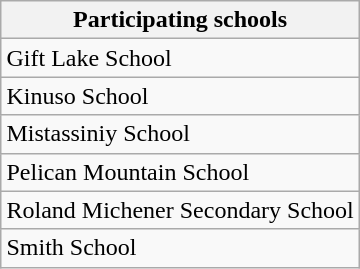<table class="wikitable" align=right>
<tr>
<th>Participating schools</th>
</tr>
<tr>
<td>Gift Lake School</td>
</tr>
<tr>
<td>Kinuso School</td>
</tr>
<tr>
<td>Mistassiniy School</td>
</tr>
<tr>
<td>Pelican Mountain School</td>
</tr>
<tr>
<td>Roland Michener Secondary School</td>
</tr>
<tr>
<td>Smith School</td>
</tr>
</table>
